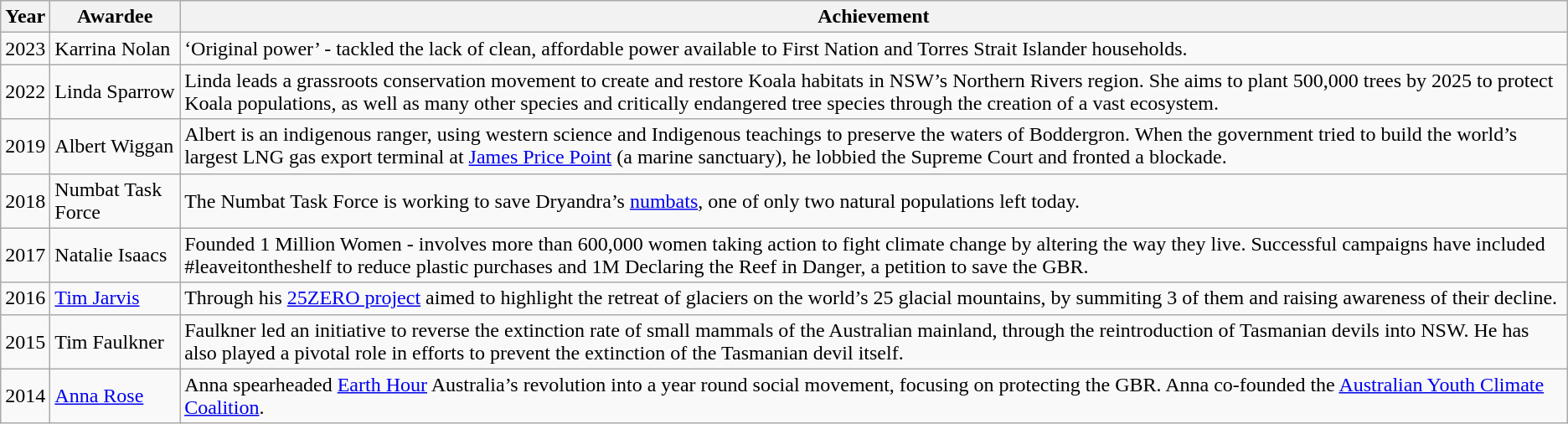<table class="wikitable sortable">
<tr>
<th>Year</th>
<th>Awardee</th>
<th>Achievement</th>
</tr>
<tr>
<td>2023</td>
<td>Karrina Nolan</td>
<td>‘Original power’ - tackled the lack of clean, affordable power available to First Nation and Torres Strait Islander households.</td>
</tr>
<tr>
<td>2022</td>
<td>Linda Sparrow</td>
<td>Linda leads a grassroots conservation movement to create and restore Koala habitats in NSW’s Northern Rivers region. She aims to plant 500,000 trees by 2025 to protect Koala populations, as well as many other species and critically endangered tree species through the creation of a vast ecosystem.</td>
</tr>
<tr>
<td>2019</td>
<td>Albert Wiggan</td>
<td>Albert is an indigenous ranger, using western science and Indigenous teachings to preserve the waters of Boddergron. When the government tried to build the world’s largest LNG gas export terminal at <a href='#'>James Price Point</a> (a marine sanctuary), he lobbied the Supreme Court and fronted a blockade.</td>
</tr>
<tr>
<td>2018</td>
<td>Numbat Task Force</td>
<td>The Numbat Task Force is working to save Dryandra’s <a href='#'>numbats</a>, one of only two natural populations left today.</td>
</tr>
<tr>
<td>2017</td>
<td>Natalie Isaacs</td>
<td>Founded 1 Million Women - involves more than 600,000 women taking action to fight climate change by altering the way they live. Successful campaigns have included #leaveitontheshelf to reduce plastic purchases and 1M Declaring the Reef in Danger, a petition to save the GBR.</td>
</tr>
<tr>
<td>2016</td>
<td><a href='#'>Tim Jarvis</a></td>
<td>Through his <a href='#'>25ZERO project</a> aimed to highlight the retreat of glaciers on the world’s 25 glacial mountains, by summiting 3 of them and raising awareness of their decline.</td>
</tr>
<tr>
<td>2015</td>
<td>Tim Faulkner</td>
<td>Faulkner led an initiative to reverse the extinction rate of small mammals of the Australian mainland, through the reintroduction of Tasmanian devils into NSW. He has also played a pivotal role in efforts to prevent the extinction of the Tasmanian devil itself.</td>
</tr>
<tr>
<td>2014</td>
<td><a href='#'>Anna Rose</a></td>
<td>Anna spearheaded <a href='#'>Earth Hour</a> Australia’s revolution into a year round social movement, focusing on protecting the GBR. Anna co-founded the <a href='#'>Australian Youth Climate Coalition</a>.</td>
</tr>
</table>
